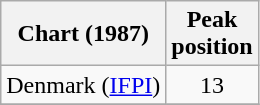<table class="wikitable sortable">
<tr>
<th>Chart (1987)</th>
<th>Peak<br>position</th>
</tr>
<tr>
<td>Denmark (<a href='#'>IFPI</a>)</td>
<td align="center">13</td>
</tr>
<tr>
</tr>
</table>
